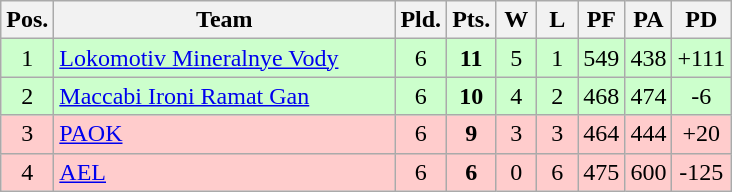<table class="wikitable" style="text-align:center">
<tr>
<th width=15>Pos.</th>
<th width=220>Team</th>
<th width=20>Pld.</th>
<th width=20>Pts.</th>
<th width=20>W</th>
<th width=20>L</th>
<th width=20>PF</th>
<th width=20>PA</th>
<th width=20>PD</th>
</tr>
<tr bgcolor=#ccffcc>
<td>1</td>
<td align=left> <a href='#'>Lokomotiv Mineralnye Vody</a></td>
<td>6</td>
<td><strong>11</strong></td>
<td>5</td>
<td>1</td>
<td>549</td>
<td>438</td>
<td>+111</td>
</tr>
<tr bgcolor=#ccffcc>
<td>2</td>
<td align=left> <a href='#'>Maccabi Ironi Ramat Gan</a></td>
<td>6</td>
<td><strong>10</strong></td>
<td>4</td>
<td>2</td>
<td>468</td>
<td>474</td>
<td>-6</td>
</tr>
<tr bgcolor=#ffcccc>
<td>3</td>
<td align=left> <a href='#'>PAOK</a></td>
<td>6</td>
<td><strong>9</strong></td>
<td>3</td>
<td>3</td>
<td>464</td>
<td>444</td>
<td>+20</td>
</tr>
<tr bgcolor=#ffcccc>
<td>4</td>
<td align=left> <a href='#'>AEL</a></td>
<td>6</td>
<td><strong>6</strong></td>
<td>0</td>
<td>6</td>
<td>475</td>
<td>600</td>
<td>-125</td>
</tr>
</table>
